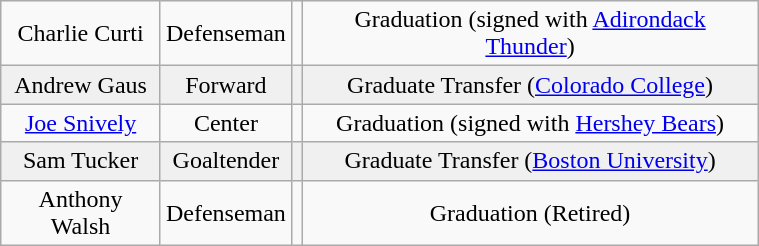<table class="wikitable" width="40%">
<tr align="center" bgcolor="">
<td>Charlie Curti</td>
<td>Defenseman</td>
<td></td>
<td>Graduation (signed with <a href='#'>Adirondack Thunder</a>)</td>
</tr>
<tr align="center" bgcolor="f0f0f0">
<td>Andrew Gaus</td>
<td>Forward</td>
<td></td>
<td>Graduate Transfer (<a href='#'>Colorado College</a>)</td>
</tr>
<tr align="center" bgcolor="">
<td><a href='#'>Joe Snively</a></td>
<td>Center</td>
<td></td>
<td>Graduation (signed with <a href='#'>Hershey Bears</a>)</td>
</tr>
<tr align="center" bgcolor="f0f0f0">
<td>Sam Tucker</td>
<td>Goaltender</td>
<td></td>
<td>Graduate Transfer (<a href='#'>Boston University</a>)</td>
</tr>
<tr align="center" bgcolor="">
<td>Anthony Walsh</td>
<td>Defenseman</td>
<td></td>
<td>Graduation (Retired)</td>
</tr>
</table>
